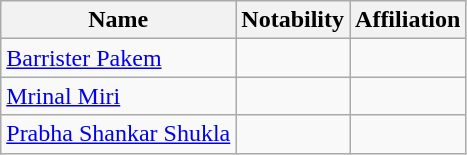<table class="wikitable">
<tr>
<th>Name</th>
<th>Notability</th>
<th>Affiliation</th>
</tr>
<tr>
<td><a href='#'>Barrister Pakem</a></td>
<td></td>
<td></td>
</tr>
<tr>
<td><a href='#'>Mrinal Miri</a></td>
<td></td>
<td></td>
</tr>
<tr>
<td><a href='#'>Prabha Shankar Shukla</a></td>
<td></td>
<td></td>
</tr>
</table>
